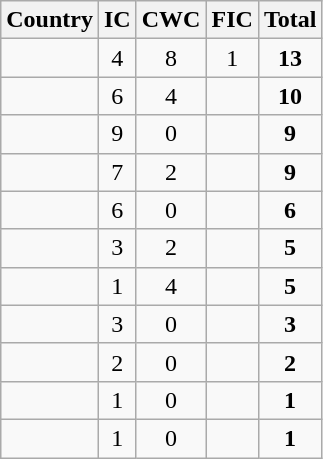<table class="wikitable sortable" style="text-align:center">
<tr>
<th>Country</th>
<th>IC</th>
<th>CWC</th>
<th>FIC</th>
<th>Total</th>
</tr>
<tr>
<td align="left"></td>
<td>4</td>
<td>8</td>
<td>1</td>
<td><strong>13</strong></td>
</tr>
<tr>
<td align="left"></td>
<td>6</td>
<td>4</td>
<td></td>
<td><strong>10</strong></td>
</tr>
<tr>
<td align=left></td>
<td>9</td>
<td>0</td>
<td></td>
<td><strong>9</strong></td>
</tr>
<tr>
<td align=left></td>
<td>7</td>
<td>2</td>
<td></td>
<td><strong>9</strong></td>
</tr>
<tr>
<td align=left></td>
<td>6</td>
<td>0</td>
<td></td>
<td><strong>6</strong></td>
</tr>
<tr>
<td align=left></td>
<td>3</td>
<td>2</td>
<td></td>
<td><strong>5</strong></td>
</tr>
<tr>
<td align=left></td>
<td>1</td>
<td>4</td>
<td></td>
<td><strong>5</strong></td>
</tr>
<tr>
<td align=left></td>
<td>3</td>
<td>0</td>
<td></td>
<td><strong>3</strong></td>
</tr>
<tr>
<td align=left></td>
<td>2</td>
<td>0</td>
<td></td>
<td><strong>2</strong></td>
</tr>
<tr>
<td align=left></td>
<td>1</td>
<td>0</td>
<td></td>
<td><strong>1</strong></td>
</tr>
<tr>
<td align=left></td>
<td>1</td>
<td>0</td>
<td></td>
<td><strong>1</strong></td>
</tr>
</table>
